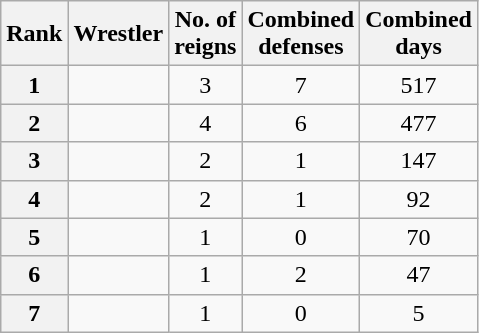<table class="wikitable sortable" style="text-align: center">
<tr>
<th>Rank</th>
<th>Wrestler</th>
<th>No. of<br>reigns</th>
<th>Combined<br>defenses</th>
<th>Combined<br>days</th>
</tr>
<tr>
<th>1</th>
<td></td>
<td>3</td>
<td>7</td>
<td>517</td>
</tr>
<tr>
<th>2</th>
<td></td>
<td>4</td>
<td>6</td>
<td>477</td>
</tr>
<tr>
<th>3</th>
<td></td>
<td>2</td>
<td>1</td>
<td>147</td>
</tr>
<tr>
<th>4</th>
<td></td>
<td>2</td>
<td>1</td>
<td>92</td>
</tr>
<tr>
<th>5</th>
<td></td>
<td>1</td>
<td>0</td>
<td>70</td>
</tr>
<tr>
<th>6</th>
<td></td>
<td>1</td>
<td>2</td>
<td>47</td>
</tr>
<tr>
<th>7</th>
<td></td>
<td>1</td>
<td>0</td>
<td>5</td>
</tr>
</table>
